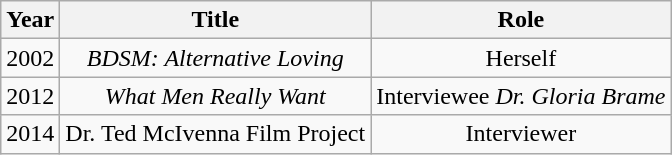<table class="wikitable sortable" style="text-align:center;">
<tr>
<th>Year</th>
<th>Title</th>
<th>Role</th>
</tr>
<tr>
<td>2002</td>
<td><em>BDSM: Alternative Loving</em></td>
<td>Herself</td>
</tr>
<tr>
<td>2012</td>
<td><em>What Men Really Want</em></td>
<td>Interviewee <em>Dr. Gloria Brame</em></td>
</tr>
<tr>
<td>2014</td>
<td>Dr. Ted McIvenna Film Project</td>
<td>Interviewer</td>
</tr>
</table>
